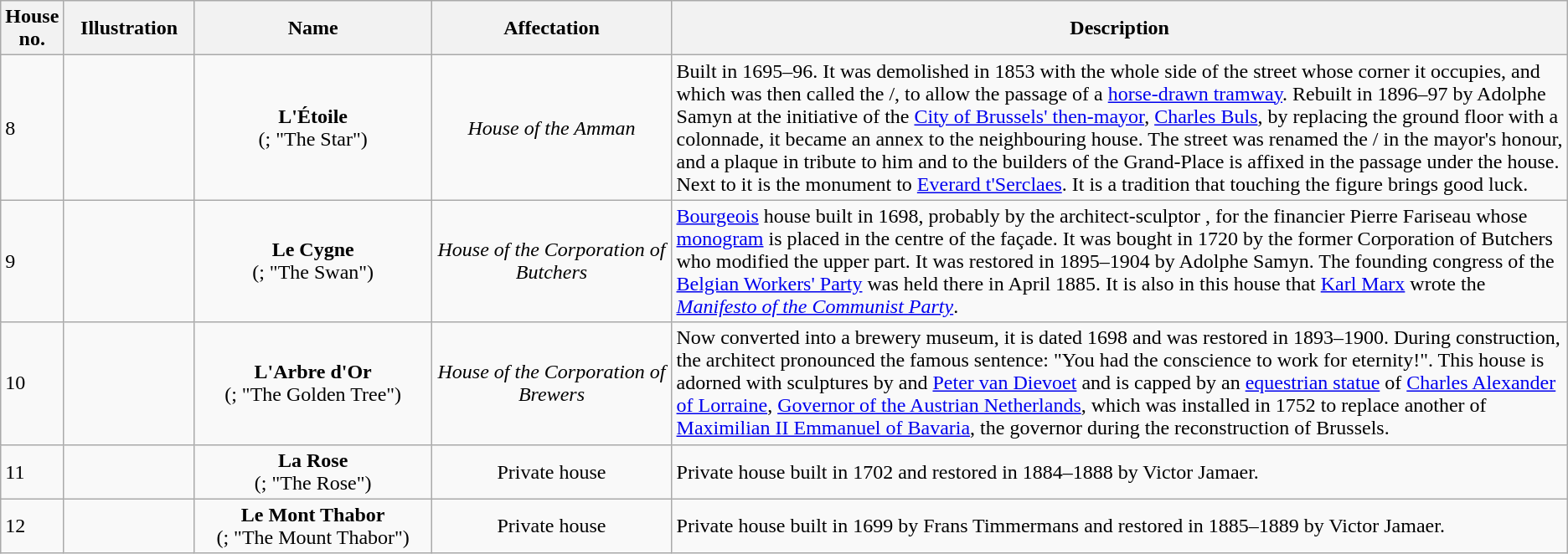<table class="wikitable sortable">
<tr>
<th width="10px">House<br>no.</th>
<th width="100px">Illustration</th>
<th width="200px">Name</th>
<th width="200px">Affectation</th>
<th width="800px">Description</th>
</tr>
<tr>
<td>8</td>
<td></td>
<td style="text-align:center;"><strong>L'Étoile</strong><br>(; "The Star")</td>
<td style="text-align:center;"><em>House of the Amman</em></td>
<td>Built in 1695–96. It was demolished in 1853 with the whole side of the street whose corner it occupies, and which was then called the /, to allow the passage of a <a href='#'>horse-drawn tramway</a>. Rebuilt in 1896–97 by Adolphe Samyn at the initiative of the <a href='#'>City of Brussels' then-mayor</a>, <a href='#'>Charles Buls</a>, by replacing the ground floor with a colonnade, it became an annex to the neighbouring house. The street was renamed the / in the mayor's honour, and a plaque in tribute to him and to the builders of the Grand-Place is affixed in the passage under the house. Next to it is the monument to <a href='#'>Everard t'Serclaes</a>. It is a tradition that touching the figure brings good luck.</td>
</tr>
<tr>
<td>9</td>
<td></td>
<td style="text-align:center;"><strong>Le Cygne</strong><br>(; "The Swan")</td>
<td style="text-align:center;"><em>House of the Corporation of Butchers</em></td>
<td><a href='#'>Bourgeois</a> house built in 1698, probably by the architect-sculptor , for the financier Pierre Fariseau whose <a href='#'>monogram</a> is placed in the centre of the façade. It was bought in 1720 by the former Corporation of Butchers who modified the upper part. It was restored in 1895–1904 by Adolphe Samyn. The founding congress of the <a href='#'>Belgian Workers' Party</a> was held there in April 1885. It is also in this house that <a href='#'>Karl Marx</a> wrote the <em><a href='#'>Manifesto of the Communist Party</a></em>.</td>
</tr>
<tr>
<td>10</td>
<td></td>
<td style="text-align:center;"><strong>L'Arbre d'Or</strong><br>(; "The Golden Tree")</td>
<td style="text-align:center;"><em>House of the Corporation of Brewers</em></td>
<td>Now converted into a brewery museum, it is dated 1698 and was restored in 1893–1900. During construction, the architect  pronounced the famous sentence: "You had the conscience to work for eternity!". This house is adorned with sculptures by  and <a href='#'>Peter van Dievoet</a> and is capped by an <a href='#'>equestrian statue</a> of <a href='#'>Charles Alexander of Lorraine</a>, <a href='#'>Governor of the Austrian Netherlands</a>, which was installed in 1752 to replace another of <a href='#'>Maximilian II Emmanuel of Bavaria</a>, the governor during the reconstruction of Brussels.</td>
</tr>
<tr>
<td>11</td>
<td></td>
<td style="text-align:center;"><strong>La Rose</strong><br>(; "The Rose")</td>
<td style="text-align:center;">Private house</td>
<td>Private house built in 1702 and restored in 1884–1888 by Victor Jamaer.</td>
</tr>
<tr>
<td>12</td>
<td></td>
<td style="text-align:center;"><strong>Le Mont Thabor</strong><br>(; "The Mount Thabor")</td>
<td style="text-align:center;">Private house</td>
<td>Private house built in 1699 by Frans Timmermans and restored in 1885–1889 by Victor Jamaer.</td>
</tr>
</table>
